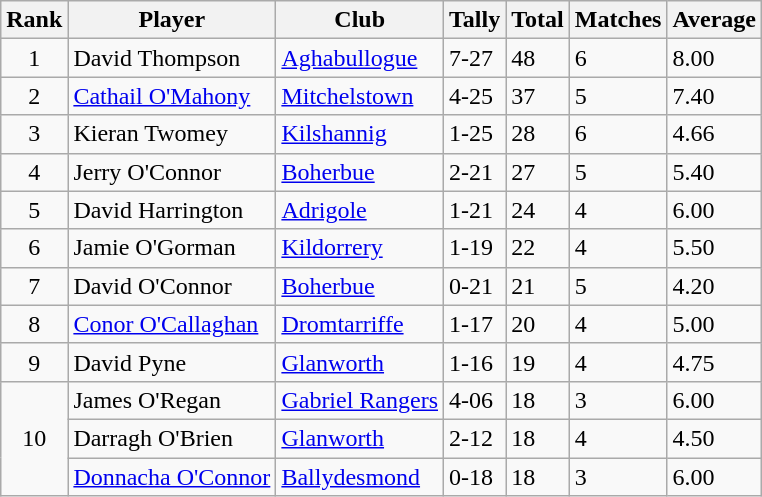<table class="wikitable">
<tr>
<th>Rank</th>
<th>Player</th>
<th>Club</th>
<th>Tally</th>
<th>Total</th>
<th>Matches</th>
<th>Average</th>
</tr>
<tr>
<td rowspan="1" style="text-align:center;">1</td>
<td>David Thompson</td>
<td><a href='#'>Aghabullogue</a></td>
<td>7-27</td>
<td>48</td>
<td>6</td>
<td>8.00</td>
</tr>
<tr>
<td rowspan="1" style="text-align:center;">2</td>
<td><a href='#'>Cathail O'Mahony</a></td>
<td><a href='#'>Mitchelstown</a></td>
<td>4-25</td>
<td>37</td>
<td>5</td>
<td>7.40</td>
</tr>
<tr>
<td rowspan="1" style="text-align:center;">3</td>
<td>Kieran Twomey</td>
<td><a href='#'>Kilshannig</a></td>
<td>1-25</td>
<td>28</td>
<td>6</td>
<td>4.66</td>
</tr>
<tr>
<td rowspan="1" style="text-align:center;">4</td>
<td>Jerry O'Connor</td>
<td><a href='#'>Boherbue</a></td>
<td>2-21</td>
<td>27</td>
<td>5</td>
<td>5.40</td>
</tr>
<tr>
<td rowspan="1" style="text-align:center;">5</td>
<td>David Harrington</td>
<td><a href='#'>Adrigole</a></td>
<td>1-21</td>
<td>24</td>
<td>4</td>
<td>6.00</td>
</tr>
<tr>
<td rowspan="1" style="text-align:center;">6</td>
<td>Jamie O'Gorman</td>
<td><a href='#'>Kildorrery</a></td>
<td>1-19</td>
<td>22</td>
<td>4</td>
<td>5.50</td>
</tr>
<tr>
<td rowspan="1" style="text-align:center;">7</td>
<td>David O'Connor</td>
<td><a href='#'>Boherbue</a></td>
<td>0-21</td>
<td>21</td>
<td>5</td>
<td>4.20</td>
</tr>
<tr>
<td rowspan="1" style="text-align:center;">8</td>
<td><a href='#'>Conor O'Callaghan</a></td>
<td><a href='#'>Dromtarriffe</a></td>
<td>1-17</td>
<td>20</td>
<td>4</td>
<td>5.00</td>
</tr>
<tr>
<td rowspan="1" style="text-align:center;">9</td>
<td>David Pyne</td>
<td><a href='#'>Glanworth</a></td>
<td>1-16</td>
<td>19</td>
<td>4</td>
<td>4.75</td>
</tr>
<tr>
<td rowspan="3" style="text-align:center;">10</td>
<td>James O'Regan</td>
<td><a href='#'>Gabriel Rangers</a></td>
<td>4-06</td>
<td>18</td>
<td>3</td>
<td>6.00</td>
</tr>
<tr>
<td>Darragh O'Brien</td>
<td><a href='#'>Glanworth</a></td>
<td>2-12</td>
<td>18</td>
<td>4</td>
<td>4.50</td>
</tr>
<tr>
<td><a href='#'>Donnacha O'Connor</a></td>
<td><a href='#'>Ballydesmond</a></td>
<td>0-18</td>
<td>18</td>
<td>3</td>
<td>6.00</td>
</tr>
</table>
